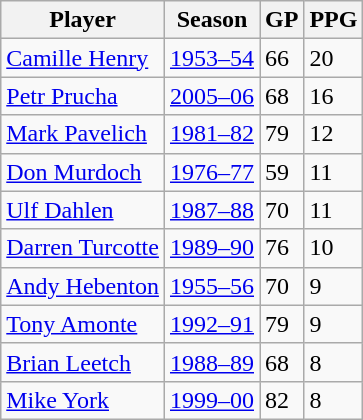<table class="wikitable">
<tr>
<th>Player</th>
<th>Season</th>
<th>GP</th>
<th>PPG</th>
</tr>
<tr>
<td><a href='#'>Camille Henry</a></td>
<td><a href='#'>1953–54</a></td>
<td>66</td>
<td>20</td>
</tr>
<tr>
<td><a href='#'>Petr Prucha</a></td>
<td><a href='#'>2005–06</a></td>
<td>68</td>
<td>16</td>
</tr>
<tr>
<td><a href='#'>Mark Pavelich</a></td>
<td><a href='#'>1981–82</a></td>
<td>79</td>
<td>12</td>
</tr>
<tr>
<td><a href='#'>Don Murdoch</a></td>
<td><a href='#'>1976–77</a></td>
<td>59</td>
<td>11</td>
</tr>
<tr>
<td><a href='#'>Ulf Dahlen</a></td>
<td><a href='#'>1987–88</a></td>
<td>70</td>
<td>11</td>
</tr>
<tr>
<td><a href='#'>Darren Turcotte</a></td>
<td><a href='#'>1989–90</a></td>
<td>76</td>
<td>10</td>
</tr>
<tr>
<td><a href='#'>Andy Hebenton</a></td>
<td><a href='#'>1955–56</a></td>
<td>70</td>
<td>9</td>
</tr>
<tr>
<td><a href='#'>Tony Amonte</a></td>
<td><a href='#'>1992–91</a></td>
<td>79</td>
<td>9</td>
</tr>
<tr>
<td><a href='#'>Brian Leetch</a></td>
<td><a href='#'>1988–89</a></td>
<td>68</td>
<td>8</td>
</tr>
<tr>
<td><a href='#'>Mike York</a></td>
<td><a href='#'>1999–00</a></td>
<td>82</td>
<td>8</td>
</tr>
</table>
